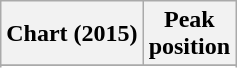<table class="wikitable plainrowheaders sortable" style="text-align:center;">
<tr>
<th scope="col">Chart (2015)</th>
<th scope="col">Peak<br>position</th>
</tr>
<tr>
</tr>
<tr>
</tr>
</table>
